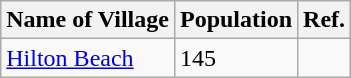<table class="wikitable">
<tr>
<th>Name of Village</th>
<th>Population</th>
<th>Ref.</th>
</tr>
<tr>
<td><a href='#'>Hilton Beach</a></td>
<td>145</td>
<td></td>
</tr>
</table>
